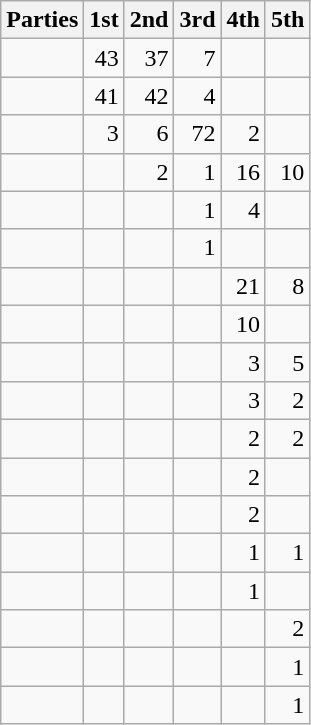<table class="wikitable" style="text-align:right;">
<tr>
<th style="text-align:left;">Parties</th>
<th>1st</th>
<th>2nd</th>
<th>3rd</th>
<th>4th</th>
<th>5th</th>
</tr>
<tr>
<td style="text-align:left;"></td>
<td>43</td>
<td>37</td>
<td>7</td>
<td></td>
<td></td>
</tr>
<tr>
<td style="text-align:left;"></td>
<td>41</td>
<td>42</td>
<td>4</td>
<td></td>
<td></td>
</tr>
<tr>
<td style="text-align:left;"></td>
<td>3</td>
<td>6</td>
<td>72</td>
<td>2</td>
<td></td>
</tr>
<tr>
<td style="text-align:left;"></td>
<td></td>
<td>2</td>
<td>1</td>
<td>16</td>
<td>10</td>
</tr>
<tr>
<td style="text-align:left;"></td>
<td></td>
<td></td>
<td>1</td>
<td>4</td>
<td></td>
</tr>
<tr>
<td style="text-align:left;"></td>
<td></td>
<td></td>
<td>1</td>
<td></td>
<td></td>
</tr>
<tr>
<td style="text-align:left;"></td>
<td></td>
<td></td>
<td></td>
<td>21</td>
<td>8</td>
</tr>
<tr>
<td style="text-align:left;"></td>
<td></td>
<td></td>
<td></td>
<td>10</td>
<td></td>
</tr>
<tr>
<td style="text-align:left;"></td>
<td></td>
<td></td>
<td></td>
<td>3</td>
<td>5</td>
</tr>
<tr>
<td style="text-align:left;"></td>
<td></td>
<td></td>
<td></td>
<td>3</td>
<td>2</td>
</tr>
<tr>
<td style="text-align:left;"></td>
<td></td>
<td></td>
<td></td>
<td>2</td>
<td>2</td>
</tr>
<tr>
<td style="text-align:left;"></td>
<td></td>
<td></td>
<td></td>
<td>2</td>
<td></td>
</tr>
<tr>
<td style="text-align:left;"></td>
<td></td>
<td></td>
<td></td>
<td>2</td>
<td></td>
</tr>
<tr>
<td style="text-align:left;"></td>
<td></td>
<td></td>
<td></td>
<td>1</td>
<td>1</td>
</tr>
<tr>
<td style="text-align:left;"></td>
<td></td>
<td></td>
<td></td>
<td>1</td>
<td></td>
</tr>
<tr>
<td style="text-align:left;"></td>
<td></td>
<td></td>
<td></td>
<td></td>
<td>2</td>
</tr>
<tr>
<td style="text-align:left;"></td>
<td></td>
<td></td>
<td></td>
<td></td>
<td>1</td>
</tr>
<tr>
<td style="text-align:left;"></td>
<td></td>
<td></td>
<td></td>
<td></td>
<td>1</td>
</tr>
</table>
